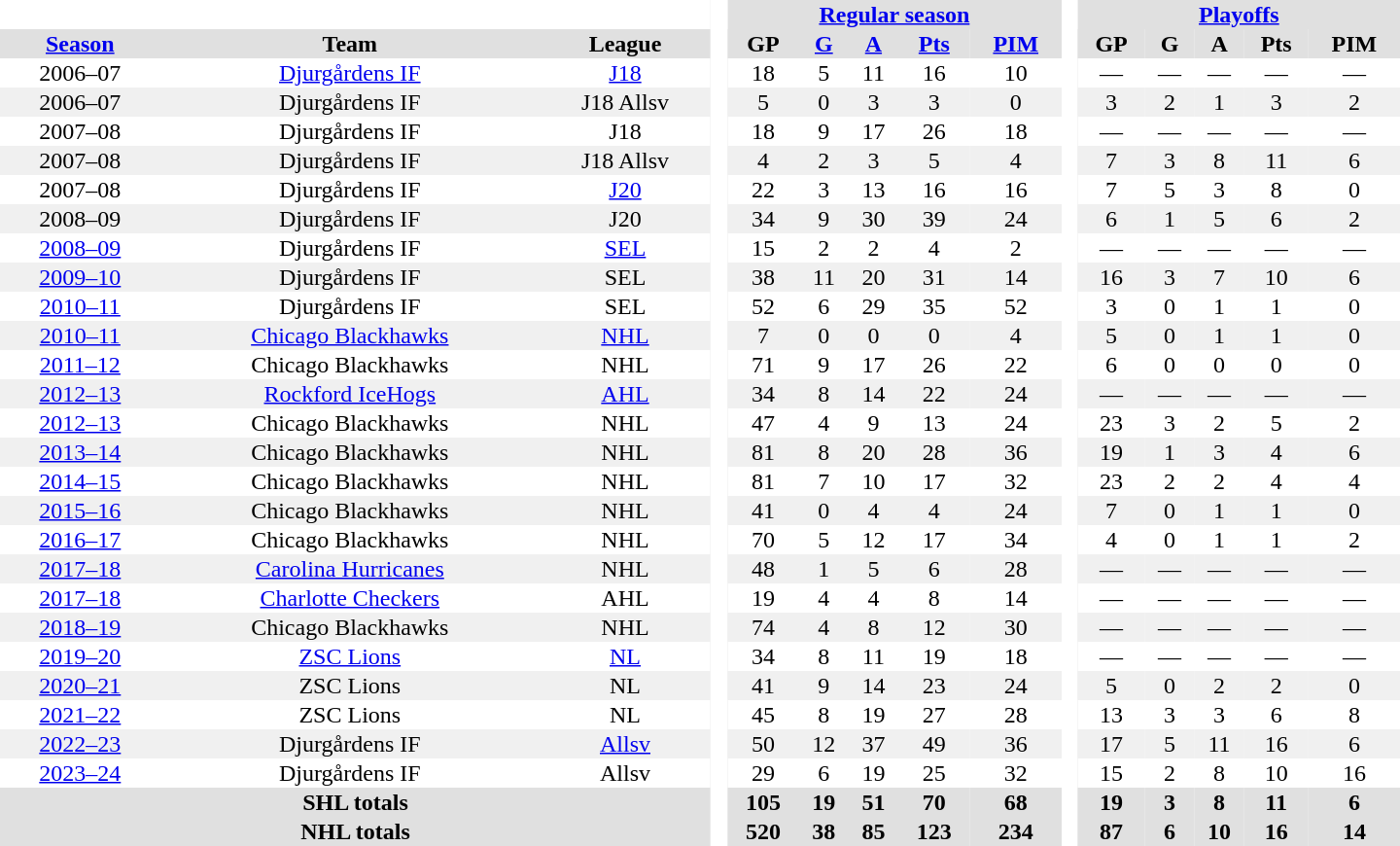<table border="0" cellpadding="1" cellspacing="0" style="text-align:center; width:60em">
<tr bgcolor="#e0e0e0">
<th colspan="3" bgcolor="#ffffff"> </th>
<th rowspan="99" bgcolor="#ffffff"> </th>
<th colspan="5"><a href='#'>Regular season</a></th>
<th rowspan="99" bgcolor="#ffffff"> </th>
<th colspan="5"><a href='#'>Playoffs</a></th>
</tr>
<tr bgcolor="#e0e0e0">
<th><a href='#'>Season</a></th>
<th>Team</th>
<th>League</th>
<th>GP</th>
<th><a href='#'>G</a></th>
<th><a href='#'>A</a></th>
<th><a href='#'>Pts</a></th>
<th><a href='#'>PIM</a></th>
<th>GP</th>
<th>G</th>
<th>A</th>
<th>Pts</th>
<th>PIM</th>
</tr>
<tr>
<td>2006–07</td>
<td><a href='#'>Djurgårdens IF</a></td>
<td><a href='#'>J18</a></td>
<td>18</td>
<td>5</td>
<td>11</td>
<td>16</td>
<td>10</td>
<td>—</td>
<td>—</td>
<td>—</td>
<td>—</td>
<td>—</td>
</tr>
<tr bgcolor="#f0f0f0">
<td>2006–07</td>
<td>Djurgårdens IF</td>
<td>J18 Allsv</td>
<td>5</td>
<td>0</td>
<td>3</td>
<td>3</td>
<td>0</td>
<td>3</td>
<td>2</td>
<td>1</td>
<td>3</td>
<td>2</td>
</tr>
<tr>
<td>2007–08</td>
<td>Djurgårdens IF</td>
<td>J18</td>
<td>18</td>
<td>9</td>
<td>17</td>
<td>26</td>
<td>18</td>
<td>—</td>
<td>—</td>
<td>—</td>
<td>—</td>
<td>—</td>
</tr>
<tr bgcolor="#f0f0f0">
<td>2007–08</td>
<td>Djurgårdens IF</td>
<td>J18 Allsv</td>
<td>4</td>
<td>2</td>
<td>3</td>
<td>5</td>
<td>4</td>
<td>7</td>
<td>3</td>
<td>8</td>
<td>11</td>
<td>6</td>
</tr>
<tr>
<td>2007–08</td>
<td>Djurgårdens IF</td>
<td><a href='#'>J20</a></td>
<td>22</td>
<td>3</td>
<td>13</td>
<td>16</td>
<td>16</td>
<td>7</td>
<td>5</td>
<td>3</td>
<td>8</td>
<td>0</td>
</tr>
<tr bgcolor="#f0f0f0">
<td>2008–09</td>
<td>Djurgårdens IF</td>
<td>J20</td>
<td>34</td>
<td>9</td>
<td>30</td>
<td>39</td>
<td>24</td>
<td>6</td>
<td>1</td>
<td>5</td>
<td>6</td>
<td>2</td>
</tr>
<tr>
<td><a href='#'>2008–09</a></td>
<td>Djurgårdens IF</td>
<td><a href='#'>SEL</a></td>
<td>15</td>
<td>2</td>
<td>2</td>
<td>4</td>
<td>2</td>
<td>—</td>
<td>—</td>
<td>—</td>
<td>—</td>
<td>—</td>
</tr>
<tr bgcolor="#f0f0f0">
<td><a href='#'>2009–10</a></td>
<td>Djurgårdens IF</td>
<td>SEL</td>
<td>38</td>
<td>11</td>
<td>20</td>
<td>31</td>
<td>14</td>
<td>16</td>
<td>3</td>
<td>7</td>
<td>10</td>
<td>6</td>
</tr>
<tr>
<td><a href='#'>2010–11</a></td>
<td>Djurgårdens IF</td>
<td>SEL</td>
<td>52</td>
<td>6</td>
<td>29</td>
<td>35</td>
<td>52</td>
<td>3</td>
<td>0</td>
<td>1</td>
<td>1</td>
<td>0</td>
</tr>
<tr bgcolor="#f0f0f0">
<td><a href='#'>2010–11</a></td>
<td><a href='#'>Chicago Blackhawks</a></td>
<td><a href='#'>NHL</a></td>
<td>7</td>
<td>0</td>
<td>0</td>
<td>0</td>
<td>4</td>
<td>5</td>
<td>0</td>
<td>1</td>
<td>1</td>
<td>0</td>
</tr>
<tr>
<td><a href='#'>2011–12</a></td>
<td>Chicago Blackhawks</td>
<td>NHL</td>
<td>71</td>
<td>9</td>
<td>17</td>
<td>26</td>
<td>22</td>
<td>6</td>
<td>0</td>
<td>0</td>
<td>0</td>
<td>0</td>
</tr>
<tr bgcolor="#f0f0f0">
<td><a href='#'>2012–13</a></td>
<td><a href='#'>Rockford IceHogs</a></td>
<td><a href='#'>AHL</a></td>
<td>34</td>
<td>8</td>
<td>14</td>
<td>22</td>
<td>24</td>
<td>—</td>
<td>—</td>
<td>—</td>
<td>—</td>
<td>—</td>
</tr>
<tr>
<td><a href='#'>2012–13</a></td>
<td>Chicago Blackhawks</td>
<td>NHL</td>
<td>47</td>
<td>4</td>
<td>9</td>
<td>13</td>
<td>24</td>
<td>23</td>
<td>3</td>
<td>2</td>
<td>5</td>
<td>2</td>
</tr>
<tr bgcolor="#f0f0f0">
<td><a href='#'>2013–14</a></td>
<td>Chicago Blackhawks</td>
<td>NHL</td>
<td>81</td>
<td>8</td>
<td>20</td>
<td>28</td>
<td>36</td>
<td>19</td>
<td>1</td>
<td>3</td>
<td>4</td>
<td>6</td>
</tr>
<tr>
<td><a href='#'>2014–15</a></td>
<td>Chicago Blackhawks</td>
<td>NHL</td>
<td>81</td>
<td>7</td>
<td>10</td>
<td>17</td>
<td>32</td>
<td>23</td>
<td>2</td>
<td>2</td>
<td>4</td>
<td>4</td>
</tr>
<tr bgcolor="#f0f0f0">
<td><a href='#'>2015–16</a></td>
<td>Chicago Blackhawks</td>
<td>NHL</td>
<td>41</td>
<td>0</td>
<td>4</td>
<td>4</td>
<td>24</td>
<td>7</td>
<td>0</td>
<td>1</td>
<td>1</td>
<td>0</td>
</tr>
<tr>
<td><a href='#'>2016–17</a></td>
<td>Chicago Blackhawks</td>
<td>NHL</td>
<td>70</td>
<td>5</td>
<td>12</td>
<td>17</td>
<td>34</td>
<td>4</td>
<td>0</td>
<td>1</td>
<td>1</td>
<td>2</td>
</tr>
<tr bgcolor="#f0f0f0">
<td><a href='#'>2017–18</a></td>
<td><a href='#'>Carolina Hurricanes</a></td>
<td>NHL</td>
<td>48</td>
<td>1</td>
<td>5</td>
<td>6</td>
<td>28</td>
<td>—</td>
<td>—</td>
<td>—</td>
<td>—</td>
<td>—</td>
</tr>
<tr>
<td><a href='#'>2017–18</a></td>
<td><a href='#'>Charlotte Checkers</a></td>
<td>AHL</td>
<td>19</td>
<td>4</td>
<td>4</td>
<td>8</td>
<td>14</td>
<td>—</td>
<td>—</td>
<td>—</td>
<td>—</td>
<td>—</td>
</tr>
<tr bgcolor="#f0f0f0">
<td><a href='#'>2018–19</a></td>
<td>Chicago Blackhawks</td>
<td>NHL</td>
<td>74</td>
<td>4</td>
<td>8</td>
<td>12</td>
<td>30</td>
<td>—</td>
<td>—</td>
<td>—</td>
<td>—</td>
<td>—</td>
</tr>
<tr>
<td><a href='#'>2019–20</a></td>
<td><a href='#'>ZSC Lions</a></td>
<td><a href='#'>NL</a></td>
<td>34</td>
<td>8</td>
<td>11</td>
<td>19</td>
<td>18</td>
<td>—</td>
<td>—</td>
<td>—</td>
<td>—</td>
<td>—</td>
</tr>
<tr bgcolor="#f0f0f0">
<td><a href='#'>2020–21</a></td>
<td>ZSC Lions</td>
<td>NL</td>
<td>41</td>
<td>9</td>
<td>14</td>
<td>23</td>
<td>24</td>
<td>5</td>
<td>0</td>
<td>2</td>
<td>2</td>
<td>0</td>
</tr>
<tr>
<td><a href='#'>2021–22</a></td>
<td>ZSC Lions</td>
<td>NL</td>
<td>45</td>
<td>8</td>
<td>19</td>
<td>27</td>
<td>28</td>
<td>13</td>
<td>3</td>
<td>3</td>
<td>6</td>
<td>8</td>
</tr>
<tr bgcolor="#f0f0f0">
<td><a href='#'>2022–23</a></td>
<td>Djurgårdens IF</td>
<td><a href='#'>Allsv</a></td>
<td>50</td>
<td>12</td>
<td>37</td>
<td>49</td>
<td>36</td>
<td>17</td>
<td>5</td>
<td>11</td>
<td>16</td>
<td>6</td>
</tr>
<tr>
<td><a href='#'>2023–24</a></td>
<td>Djurgårdens IF</td>
<td>Allsv</td>
<td>29</td>
<td>6</td>
<td>19</td>
<td>25</td>
<td>32</td>
<td>15</td>
<td>2</td>
<td>8</td>
<td>10</td>
<td>16</td>
</tr>
<tr bgcolor="#e0e0e0">
<th colspan="3">SHL totals</th>
<th>105</th>
<th>19</th>
<th>51</th>
<th>70</th>
<th>68</th>
<th>19</th>
<th>3</th>
<th>8</th>
<th>11</th>
<th>6</th>
</tr>
<tr bgcolor="#e0e0e0">
<th colspan="3">NHL totals</th>
<th>520</th>
<th>38</th>
<th>85</th>
<th>123</th>
<th>234</th>
<th>87</th>
<th>6</th>
<th>10</th>
<th>16</th>
<th>14</th>
</tr>
</table>
